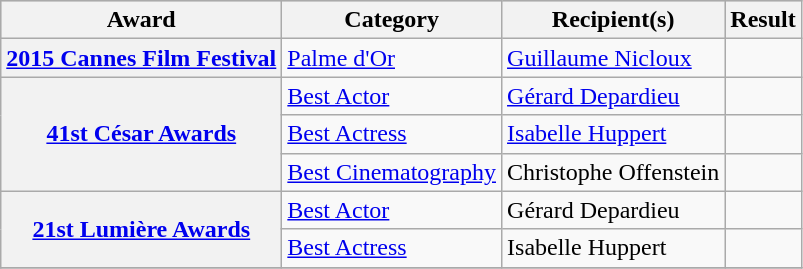<table class="wikitable plainrowheaders sortable">
<tr style="background:#ccc; text-align:center;">
<th scope=col>Award</th>
<th scope=col>Category</th>
<th scope=col>Recipient(s)</th>
<th scope=col>Result</th>
</tr>
<tr>
<th scope=row><a href='#'>2015 Cannes Film Festival</a></th>
<td><a href='#'>Palme d'Or</a></td>
<td><a href='#'>Guillaume Nicloux</a></td>
<td></td>
</tr>
<tr>
<th scope="row" rowspan=3><a href='#'>41st César Awards</a></th>
<td><a href='#'>Best Actor</a></td>
<td><a href='#'>Gérard Depardieu</a></td>
<td></td>
</tr>
<tr>
<td><a href='#'>Best Actress</a></td>
<td><a href='#'>Isabelle Huppert</a></td>
<td></td>
</tr>
<tr>
<td><a href='#'>Best Cinematography</a></td>
<td>Christophe Offenstein</td>
<td></td>
</tr>
<tr>
<th scope="row" rowspan=2><a href='#'>21st Lumière Awards</a></th>
<td><a href='#'>Best Actor</a></td>
<td>Gérard Depardieu</td>
<td></td>
</tr>
<tr>
<td><a href='#'>Best Actress</a></td>
<td>Isabelle Huppert</td>
<td></td>
</tr>
<tr>
</tr>
</table>
